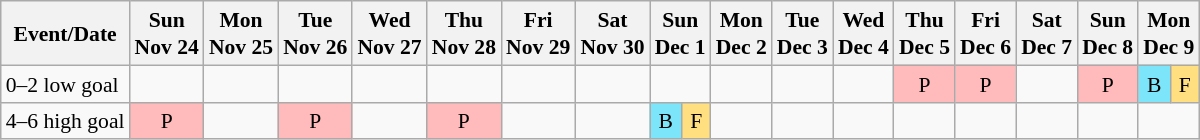<table class="wikitable" style="margin:0.5em auto; font-size:90%; line-height:1.25em; text-align:center;">
<tr>
<th>Event/Date</th>
<th>Sun<br>Nov 24</th>
<th>Mon<br>Nov 25</th>
<th>Tue<br>Nov 26</th>
<th>Wed<br>Nov 27</th>
<th>Thu<br>Nov 28</th>
<th>Fri<br>Nov 29</th>
<th>Sat<br>Nov 30</th>
<th colspan=2>Sun<br>Dec 1</th>
<th>Mon<br>Dec 2</th>
<th>Tue<br>Dec 3</th>
<th>Wed<br>Dec 4</th>
<th>Thu<br>Dec 5</th>
<th>Fri<br>Dec 6</th>
<th>Sat<br>Dec 7</th>
<th>Sun<br>Dec 8</th>
<th colspan=2>Mon<br>Dec 9</th>
</tr>
<tr>
<td align="left">0–2 low goal</td>
<td></td>
<td></td>
<td></td>
<td></td>
<td></td>
<td></td>
<td></td>
<td colspan=2></td>
<td></td>
<td></td>
<td></td>
<td bgcolor="#FFBBBB">P</td>
<td bgcolor="#FFBBBB">P</td>
<td></td>
<td bgcolor="#FFBBBB">P</td>
<td bgcolor="#7DE5FA">B</td>
<td bgcolor="#FFDF80">F</td>
</tr>
<tr>
<td align="left">4–6 high goal</td>
<td bgcolor="#FFBBBB">P</td>
<td></td>
<td bgcolor="#FFBBBB">P</td>
<td></td>
<td bgcolor="#FFBBBB">P</td>
<td></td>
<td></td>
<td bgcolor="#7DE5FA">B</td>
<td bgcolor="#FFDF80">F</td>
<td></td>
<td></td>
<td></td>
<td></td>
<td></td>
<td></td>
<td></td>
<td colspan=2></td>
</tr>
</table>
